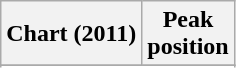<table class="wikitable sortable">
<tr>
<th align="left">Chart (2011)</th>
<th align="center">Peak<br>position</th>
</tr>
<tr>
</tr>
<tr>
</tr>
<tr>
</tr>
<tr>
</tr>
</table>
